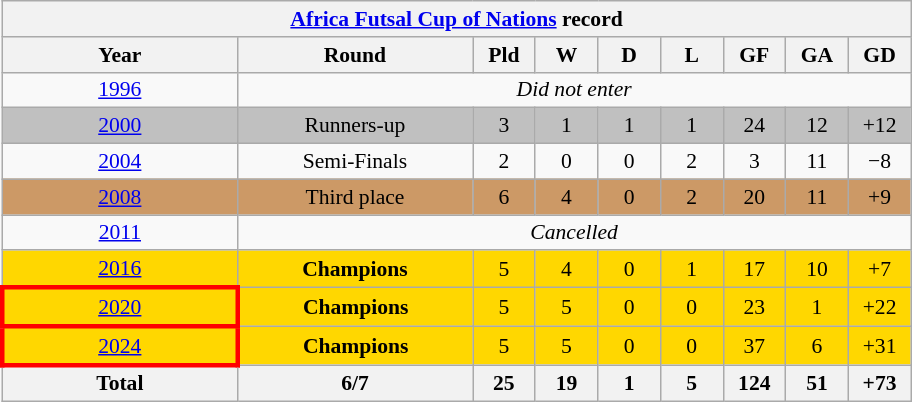<table class="wikitable" style="text-align: center;font-size:90%;">
<tr>
<th colspan=9><a href='#'>Africa Futsal Cup of Nations</a> record</th>
</tr>
<tr>
<th width=150>Year</th>
<th width=150>Round</th>
<th width=35>Pld</th>
<th width=35>W</th>
<th width=35>D</th>
<th width=35>L</th>
<th width=35>GF</th>
<th width=35>GA</th>
<th width=35>GD</th>
</tr>
<tr>
<td> <a href='#'>1996</a></td>
<td colspan=8><em>Did not enter</em></td>
</tr>
<tr style="background:silver;">
<td> <a href='#'>2000</a></td>
<td>Runners-up</td>
<td>3</td>
<td>1</td>
<td>1</td>
<td>1</td>
<td>24</td>
<td>12</td>
<td>+12</td>
</tr>
<tr>
<td><a href='#'>2004</a></td>
<td>Semi-Finals</td>
<td>2</td>
<td>0</td>
<td>0</td>
<td>2</td>
<td>3</td>
<td>11</td>
<td>−8</td>
</tr>
<tr bgcolor=#cc9966>
<td> <a href='#'>2008</a></td>
<td>Third place</td>
<td>6</td>
<td>4</td>
<td>0</td>
<td>2</td>
<td>20</td>
<td>11</td>
<td>+9</td>
</tr>
<tr>
<td> <a href='#'>2011</a></td>
<td colspan=8><em>Cancelled</em></td>
</tr>
<tr bgcolor="gold">
<td> <a href='#'>2016</a></td>
<td><strong>Champions</strong></td>
<td>5</td>
<td>4</td>
<td>0</td>
<td>1</td>
<td>17</td>
<td>10</td>
<td>+7</td>
</tr>
<tr bgcolor="gold">
<td style="border: 3px solid red"> <a href='#'>2020</a></td>
<td><strong>Champions</strong></td>
<td>5</td>
<td>5</td>
<td>0</td>
<td>0</td>
<td>23</td>
<td>1</td>
<td>+22</td>
</tr>
<tr bgcolor="gold">
<td style="border: 3px solid red"> <a href='#'>2024</a></td>
<td><strong>Champions</strong></td>
<td>5</td>
<td>5</td>
<td>0</td>
<td>0</td>
<td>37</td>
<td>6</td>
<td>+31</td>
</tr>
<tr>
<th><strong>Total</strong></th>
<th>6/7</th>
<th>25</th>
<th>19</th>
<th>1</th>
<th>5</th>
<th>124</th>
<th>51</th>
<th>+73</th>
</tr>
</table>
